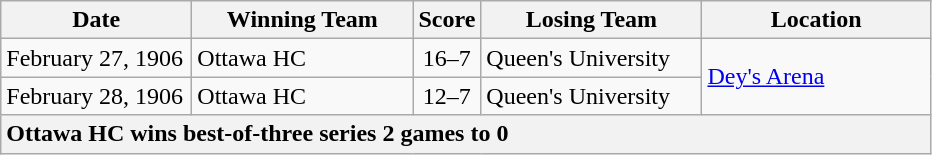<table class="wikitable">
<tr>
<th width="120">Date</th>
<th width="140">Winning Team</th>
<th width="5">Score</th>
<th width="140">Losing Team</th>
<th width="145">Location</th>
</tr>
<tr>
<td>February 27, 1906</td>
<td>Ottawa HC</td>
<td align="center">16–7</td>
<td>Queen's University</td>
<td rowspan="2"><a href='#'>Dey's Arena</a></td>
</tr>
<tr>
<td>February 28, 1906</td>
<td>Ottawa HC</td>
<td align="center">12–7</td>
<td>Queen's University</td>
</tr>
<tr>
<th colspan="5" style="text-align:left;">Ottawa HC wins best-of-three series 2 games to 0</th>
</tr>
</table>
